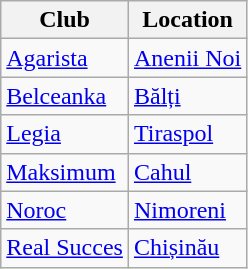<table class="wikitable sortable">
<tr>
<th>Club</th>
<th>Location</th>
</tr>
<tr>
<td><a href='#'>Agarista</a></td>
<td><a href='#'>Anenii Noi</a></td>
</tr>
<tr>
<td><a href='#'>Belceanka</a></td>
<td><a href='#'>Bălți</a></td>
</tr>
<tr>
<td><a href='#'>Legia</a></td>
<td><a href='#'>Tiraspol</a></td>
</tr>
<tr>
<td><a href='#'>Maksimum</a></td>
<td><a href='#'>Cahul</a></td>
</tr>
<tr>
<td><a href='#'>Noroc</a></td>
<td><a href='#'>Nimoreni</a></td>
</tr>
<tr>
<td><a href='#'>Real Succes</a></td>
<td><a href='#'>Chișinău</a></td>
</tr>
</table>
